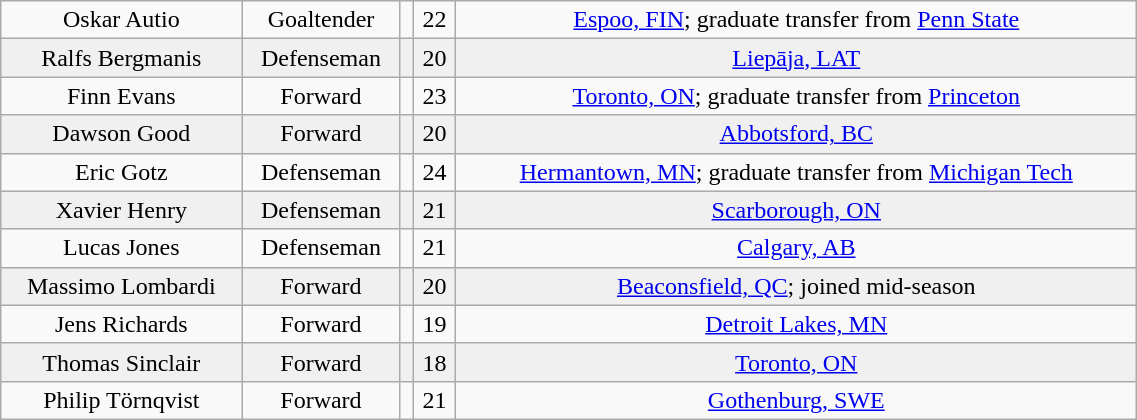<table class="wikitable" width="60%">
<tr align="center" bgcolor="">
<td>Oskar Autio</td>
<td>Goaltender</td>
<td></td>
<td>22</td>
<td><a href='#'>Espoo, FIN</a>; graduate transfer from <a href='#'>Penn State</a></td>
</tr>
<tr align="center" bgcolor="f0f0f0">
<td>Ralfs Bergmanis</td>
<td>Defenseman</td>
<td></td>
<td>20</td>
<td><a href='#'>Liepāja, LAT</a></td>
</tr>
<tr align="center" bgcolor="">
<td>Finn Evans</td>
<td>Forward</td>
<td></td>
<td>23</td>
<td><a href='#'>Toronto, ON</a>; graduate transfer from <a href='#'>Princeton</a></td>
</tr>
<tr align="center" bgcolor="f0f0f0">
<td>Dawson Good</td>
<td>Forward</td>
<td></td>
<td>20</td>
<td><a href='#'>Abbotsford, BC</a></td>
</tr>
<tr align="center" bgcolor="">
<td>Eric Gotz</td>
<td>Defenseman</td>
<td></td>
<td>24</td>
<td><a href='#'>Hermantown, MN</a>; graduate transfer from <a href='#'>Michigan Tech</a></td>
</tr>
<tr align="center" bgcolor="f0f0f0">
<td>Xavier Henry</td>
<td>Defenseman</td>
<td></td>
<td>21</td>
<td><a href='#'>Scarborough, ON</a></td>
</tr>
<tr align="center" bgcolor="">
<td>Lucas Jones</td>
<td>Defenseman</td>
<td></td>
<td>21</td>
<td><a href='#'>Calgary, AB</a></td>
</tr>
<tr align="center" bgcolor="f0f0f0">
<td>Massimo Lombardi</td>
<td>Forward</td>
<td></td>
<td>20</td>
<td><a href='#'>Beaconsfield, QC</a>; joined mid-season</td>
</tr>
<tr align="center" bgcolor="">
<td>Jens Richards</td>
<td>Forward</td>
<td></td>
<td>19</td>
<td><a href='#'>Detroit Lakes, MN</a></td>
</tr>
<tr align="center" bgcolor="f0f0f0">
<td>Thomas Sinclair</td>
<td>Forward</td>
<td></td>
<td>18</td>
<td><a href='#'>Toronto, ON</a></td>
</tr>
<tr align="center" bgcolor="">
<td>Philip Törnqvist</td>
<td>Forward</td>
<td></td>
<td>21</td>
<td><a href='#'>Gothenburg, SWE</a></td>
</tr>
</table>
